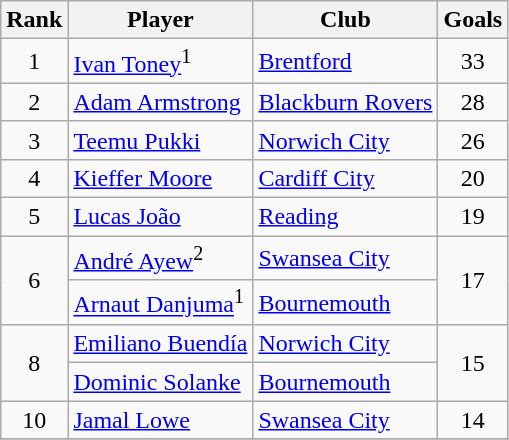<table class="wikitable" style="text-align:center">
<tr>
<th>Rank</th>
<th>Player</th>
<th>Club</th>
<th>Goals</th>
</tr>
<tr>
<td rowspan="1">1</td>
<td align="left"> <a href='#'>Ivan Toney</a><sup>1</sup></td>
<td align="left"><a href='#'>Brentford</a></td>
<td>33</td>
</tr>
<tr>
<td rowspan="1">2</td>
<td align="left"> <a href='#'>Adam Armstrong</a></td>
<td align="left"><a href='#'>Blackburn Rovers</a></td>
<td rowspan="1">28</td>
</tr>
<tr>
<td rowspan="1">3</td>
<td align="left"> <a href='#'>Teemu Pukki</a></td>
<td align="left"><a href='#'>Norwich City</a></td>
<td>26</td>
</tr>
<tr>
<td rowspan="1">4</td>
<td align="left"> <a href='#'>Kieffer Moore</a></td>
<td align="left"><a href='#'>Cardiff City</a></td>
<td rowspan="1">20</td>
</tr>
<tr>
<td rowspan="1">5</td>
<td align="left"> <a href='#'>Lucas João</a></td>
<td align="left"><a href='#'>Reading</a></td>
<td rowspan="1">19</td>
</tr>
<tr>
<td rowspan="2">6</td>
<td align="left"> <a href='#'>André Ayew</a><sup>2</sup></td>
<td align="left"><a href='#'>Swansea City</a></td>
<td rowspan="2">17</td>
</tr>
<tr>
<td align="left"> <a href='#'>Arnaut Danjuma</a><sup>1</sup></td>
<td align="left"><a href='#'>Bournemouth</a></td>
</tr>
<tr>
<td rowspan="2">8</td>
<td align="left"> <a href='#'>Emiliano Buendía</a></td>
<td align="left"><a href='#'>Norwich City</a></td>
<td rowspan="2">15</td>
</tr>
<tr>
<td align="left"> <a href='#'>Dominic Solanke</a></td>
<td align="left"><a href='#'>Bournemouth</a></td>
</tr>
<tr>
<td rowspan="1">10</td>
<td align="left"> <a href='#'>Jamal Lowe</a></td>
<td align="left"><a href='#'>Swansea City</a></td>
<td rowspan="1">14</td>
</tr>
<tr>
</tr>
</table>
